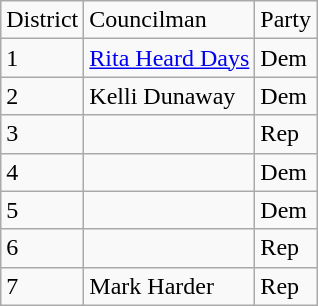<table class="wikitable">
<tr>
<td>District</td>
<td>Councilman</td>
<td>Party</td>
</tr>
<tr>
<td>1</td>
<td><a href='#'>Rita Heard Days</a></td>
<td>Dem</td>
</tr>
<tr>
<td>2</td>
<td>Kelli Dunaway</td>
<td>Dem</td>
</tr>
<tr>
<td>3</td>
<td></td>
<td>Rep</td>
</tr>
<tr>
<td>4</td>
<td></td>
<td>Dem</td>
</tr>
<tr>
<td>5</td>
<td></td>
<td>Dem</td>
</tr>
<tr>
<td>6</td>
<td></td>
<td>Rep</td>
</tr>
<tr>
<td>7</td>
<td>Mark Harder</td>
<td>Rep</td>
</tr>
</table>
